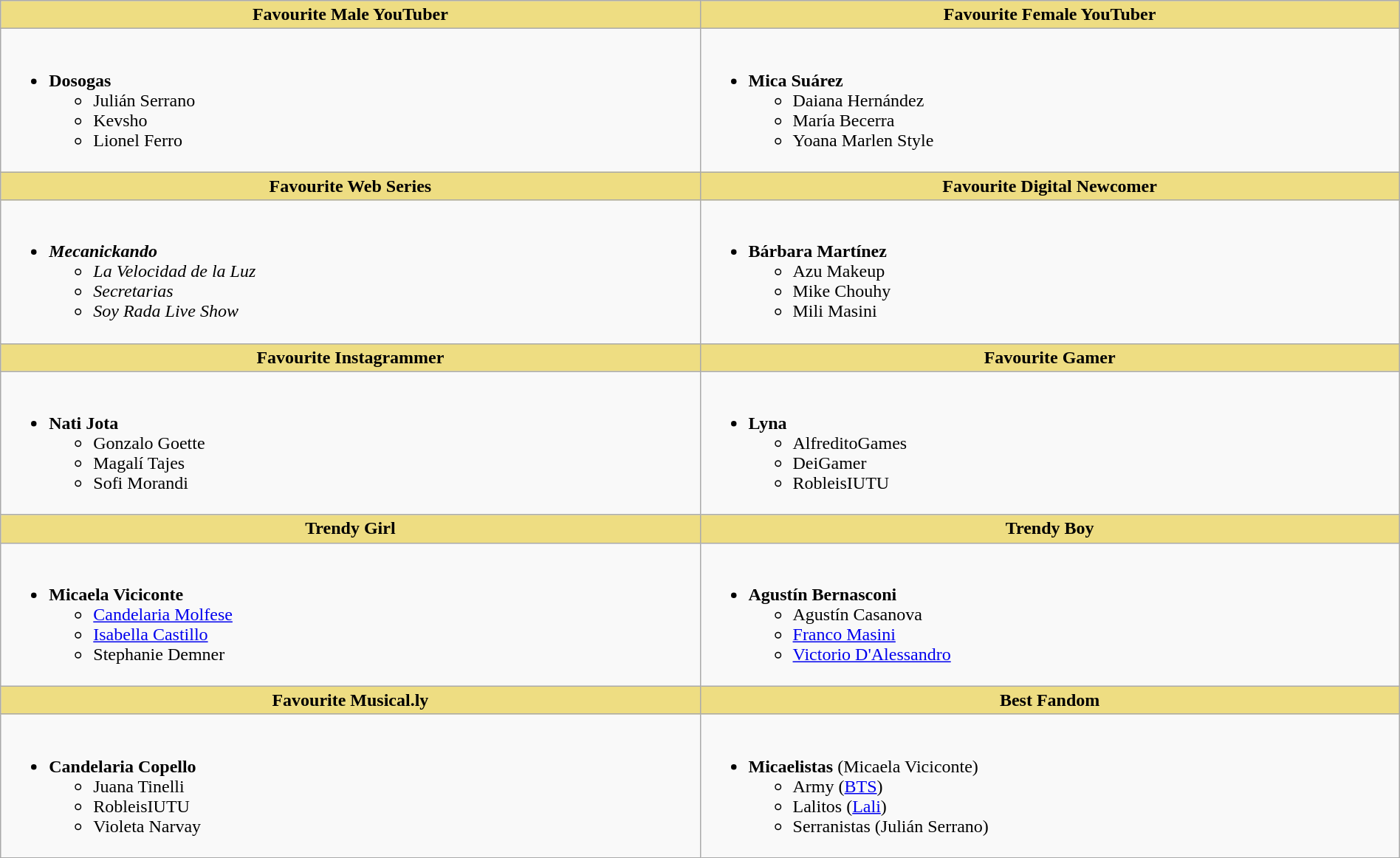<table class="wikitable" style="width:100%;">
<tr>
<th style="background:#EEDD82; width:50%">Favourite Male YouTuber</th>
<th style="background:#EEDD82; width:50%">Favourite Female YouTuber</th>
</tr>
<tr>
<td valign="top"><br><ul><li><strong>Dosogas</strong><ul><li>Julián Serrano</li><li>Kevsho</li><li>Lionel Ferro</li></ul></li></ul></td>
<td valign="top"><br><ul><li><strong>Mica Suárez</strong><ul><li>Daiana Hernández</li><li>María Becerra</li><li>Yoana Marlen Style</li></ul></li></ul></td>
</tr>
<tr>
<th style="background:#EEDD82; width:50%">Favourite Web Series</th>
<th style="background:#EEDD82; width:50%">Favourite Digital Newcomer</th>
</tr>
<tr>
<td valign="top"><br><ul><li><strong><em>Mecanickando</em></strong><ul><li><em>La Velocidad de la Luz</em></li><li><em>Secretarias</em></li><li><em>Soy Rada Live Show</em></li></ul></li></ul></td>
<td valign="top"><br><ul><li><strong>Bárbara Martínez</strong><ul><li>Azu Makeup</li><li>Mike Chouhy</li><li>Mili Masini</li></ul></li></ul></td>
</tr>
<tr>
<th style="background:#EEDD82; width:50%">Favourite Instagrammer</th>
<th style="background:#EEDD82; width:50%">Favourite Gamer</th>
</tr>
<tr>
<td valign="top"><br><ul><li><strong>Nati Jota</strong><ul><li>Gonzalo Goette</li><li>Magalí Tajes</li><li>Sofi Morandi</li></ul></li></ul></td>
<td valign="top"><br><ul><li><strong>Lyna</strong><ul><li>AlfreditoGames</li><li>DeiGamer</li><li>RobleisIUTU</li></ul></li></ul></td>
</tr>
<tr>
<th style="background:#EEDD82; width:50%">Trendy Girl</th>
<th style="background:#EEDD82; width:50%">Trendy Boy</th>
</tr>
<tr>
<td valign="top"><br><ul><li><strong>Micaela Viciconte</strong><ul><li><a href='#'>Candelaria Molfese</a></li><li><a href='#'>Isabella Castillo</a></li><li>Stephanie Demner</li></ul></li></ul></td>
<td valign="top"><br><ul><li><strong>Agustín Bernasconi</strong><ul><li>Agustín Casanova</li><li><a href='#'>Franco Masini</a></li><li><a href='#'>Victorio D'Alessandro</a></li></ul></li></ul></td>
</tr>
<tr>
<th style="background:#EEDD82; width:50%">Favourite Musical.ly</th>
<th style="background:#EEDD82; width:50%">Best Fandom</th>
</tr>
<tr>
<td valign="top"><br><ul><li><strong>Candelaria Copello</strong><ul><li>Juana Tinelli</li><li>RobleisIUTU</li><li>Violeta Narvay</li></ul></li></ul></td>
<td valign="top"><br><ul><li><strong>Micaelistas</strong> (Micaela Viciconte)<ul><li>Army (<a href='#'>BTS</a>)</li><li>Lalitos (<a href='#'>Lali</a>)</li><li>Serranistas (Julián Serrano)</li></ul></li></ul></td>
</tr>
</table>
